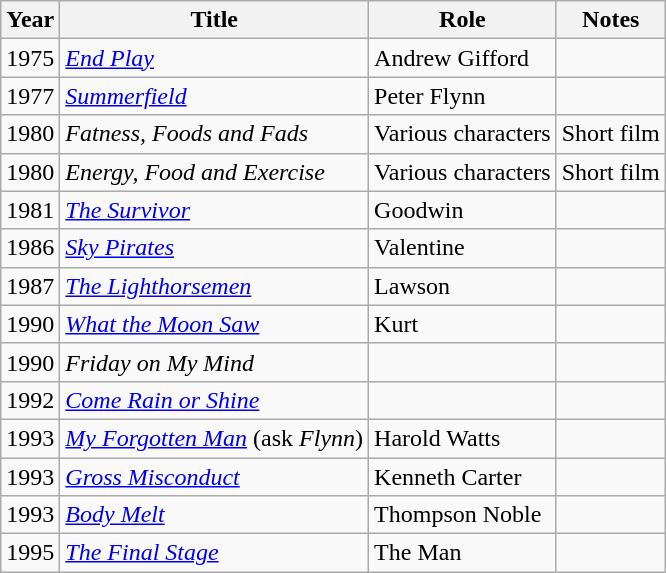<table class=wikitable>
<tr>
<th>Year</th>
<th>Title</th>
<th>Role</th>
<th>Notes</th>
</tr>
<tr>
<td>1975</td>
<td><em><a href='#'>End Play</a></em></td>
<td>Andrew Gifford</td>
<td></td>
</tr>
<tr>
<td>1977</td>
<td><em><a href='#'>Summerfield</a></em></td>
<td>Peter Flynn</td>
<td></td>
</tr>
<tr>
<td>1980</td>
<td><em>Fatness, Foods and Fads</em></td>
<td>Various characters</td>
<td>Short film</td>
</tr>
<tr>
<td>1980</td>
<td><em>Energy, Food and Exercise</em></td>
<td>Various characters</td>
<td>Short film</td>
</tr>
<tr>
<td>1981</td>
<td><em><a href='#'>The Survivor</a></em></td>
<td>Goodwin</td>
<td></td>
</tr>
<tr>
<td>1986</td>
<td><em><a href='#'>Sky Pirates</a></em></td>
<td>Valentine</td>
<td></td>
</tr>
<tr>
<td>1987</td>
<td><em><a href='#'>The Lighthorsemen</a></em></td>
<td>Lawson</td>
<td></td>
</tr>
<tr>
<td>1990</td>
<td><em><a href='#'>What the Moon Saw</a></em></td>
<td>Kurt</td>
<td></td>
</tr>
<tr>
<td>1990</td>
<td><em>Friday on My Mind</em></td>
<td></td>
<td></td>
</tr>
<tr>
<td>1992</td>
<td><em><a href='#'>Come Rain or Shine</a></em></td>
<td></td>
<td></td>
</tr>
<tr>
<td>1993</td>
<td><em><a href='#'>My Forgotten Man</a></em> (ask <em>Flynn</em>)</td>
<td>Harold Watts</td>
<td></td>
</tr>
<tr>
<td>1993</td>
<td><em><a href='#'>Gross Misconduct</a></em></td>
<td>Kenneth Carter</td>
<td></td>
</tr>
<tr>
<td>1993</td>
<td><em><a href='#'>Body Melt</a></em></td>
<td>Thompson Noble</td>
<td></td>
</tr>
<tr>
<td>1995</td>
<td><em><a href='#'>The Final Stage</a></em></td>
<td>The Man</td>
<td></td>
</tr>
</table>
